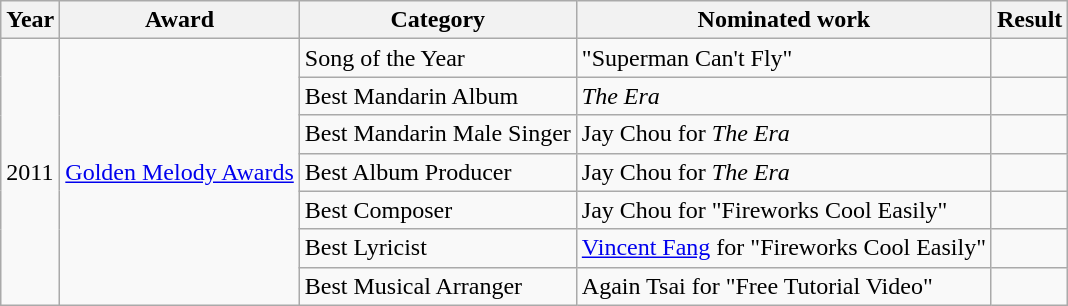<table class="wikitable">
<tr>
<th>Year</th>
<th>Award</th>
<th>Category</th>
<th>Nominated work</th>
<th>Result</th>
</tr>
<tr>
<td rowspan="7">2011</td>
<td rowspan="7"><a href='#'>Golden Melody Awards</a></td>
<td>Song of the Year</td>
<td>"Superman Can't Fly"</td>
<td></td>
</tr>
<tr>
<td>Best Mandarin Album</td>
<td><em>The Era</em></td>
<td></td>
</tr>
<tr>
<td>Best Mandarin Male Singer</td>
<td>Jay Chou for <em>The Era</em></td>
<td></td>
</tr>
<tr>
<td>Best Album Producer</td>
<td>Jay Chou for <em>The Era</em></td>
<td></td>
</tr>
<tr>
<td>Best Composer</td>
<td>Jay Chou for "Fireworks Cool Easily"</td>
<td></td>
</tr>
<tr>
<td>Best Lyricist</td>
<td><a href='#'>Vincent Fang</a> for "Fireworks Cool Easily"</td>
<td></td>
</tr>
<tr>
<td>Best Musical Arranger</td>
<td>Again Tsai for "Free Tutorial Video"</td>
<td></td>
</tr>
</table>
